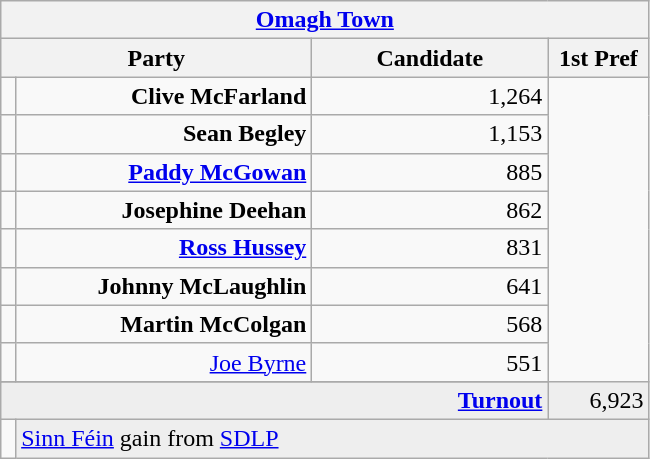<table class="wikitable">
<tr>
<th colspan="4" align="center"><a href='#'>Omagh Town</a></th>
</tr>
<tr>
<th colspan="2" align="center" width=200>Party</th>
<th width=150>Candidate</th>
<th width=60>1st Pref</th>
</tr>
<tr>
<td></td>
<td align="right"><strong>Clive McFarland</strong></td>
<td align="right">1,264</td>
</tr>
<tr>
<td></td>
<td align="right"><strong>Sean Begley</strong></td>
<td align="right">1,153</td>
</tr>
<tr>
<td></td>
<td align="right"><strong><a href='#'>Paddy McGowan</a></strong></td>
<td align="right">885</td>
</tr>
<tr>
<td></td>
<td align="right"><strong>Josephine Deehan</strong></td>
<td align="right">862</td>
</tr>
<tr>
<td></td>
<td align="right"><strong><a href='#'>Ross Hussey</a></strong></td>
<td align="right">831</td>
</tr>
<tr>
<td></td>
<td align="right"><strong>Johnny McLaughlin</strong></td>
<td align="right">641</td>
</tr>
<tr>
<td></td>
<td align="right"><strong>Martin McColgan</strong></td>
<td align="right">568</td>
</tr>
<tr>
<td></td>
<td align="right"><a href='#'>Joe Byrne</a></td>
<td align="right">551</td>
</tr>
<tr>
</tr>
<tr bgcolor="EEEEEE">
<td colspan=3 align="right"><strong><a href='#'>Turnout</a></strong></td>
<td align="right">6,923</td>
</tr>
<tr>
<td bgcolor=></td>
<td colspan=3 bgcolor="EEEEEE"><a href='#'>Sinn Féin</a> gain from <a href='#'>SDLP</a></td>
</tr>
</table>
